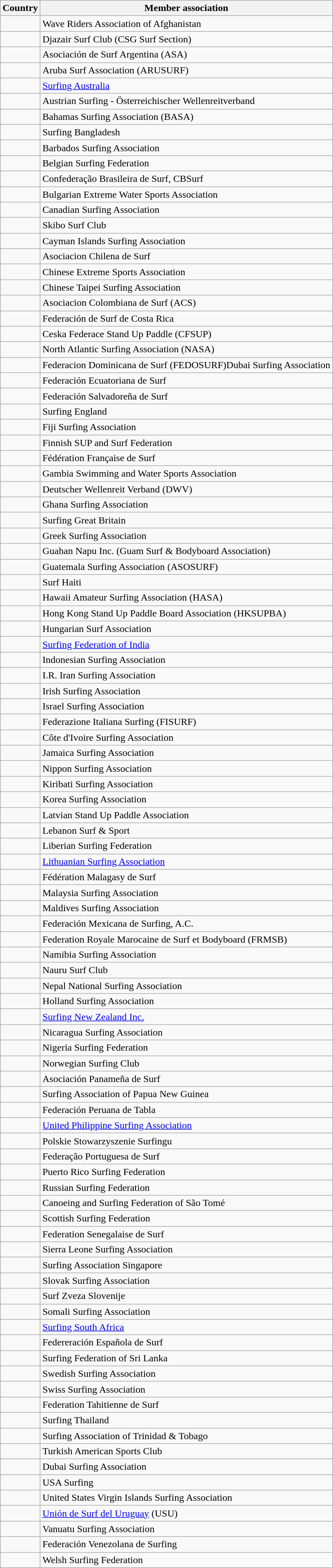<table class="wikitable">
<tr>
<th>Country</th>
<th>Member association</th>
</tr>
<tr>
<td></td>
<td>Wave Riders Association of Afghanistan</td>
</tr>
<tr>
<td></td>
<td>Djazair Surf Club (CSG Surf Section)</td>
</tr>
<tr>
<td></td>
<td>Asociación de Surf Argentina (ASA)</td>
</tr>
<tr>
<td></td>
<td>Aruba Surf Association (ARUSURF)</td>
</tr>
<tr>
<td></td>
<td><a href='#'>Surfing Australia</a></td>
</tr>
<tr>
<td></td>
<td>Austrian Surfing - Österreichischer Wellenreitverband</td>
</tr>
<tr>
<td></td>
<td>Bahamas Surfing Association (BASA)</td>
</tr>
<tr>
<td></td>
<td>Surfing Bangladesh</td>
</tr>
<tr>
<td></td>
<td>Barbados Surfing Association</td>
</tr>
<tr>
<td></td>
<td>Belgian Surfing Federation</td>
</tr>
<tr>
<td></td>
<td>Confederação Brasileira de Surf, CBSurf</td>
</tr>
<tr>
<td></td>
<td>Bulgarian Extreme Water Sports Association</td>
</tr>
<tr>
<td></td>
<td>Canadian Surfing Association</td>
</tr>
<tr>
<td></td>
<td>Skibo Surf Club</td>
</tr>
<tr>
<td></td>
<td>Cayman Islands Surfing Association</td>
</tr>
<tr>
<td></td>
<td>Asociacion Chilena de Surf</td>
</tr>
<tr>
<td></td>
<td>Chinese Extreme Sports Association</td>
</tr>
<tr>
<td></td>
<td>Chinese Taipei Surfing Association</td>
</tr>
<tr>
<td></td>
<td>Asociacion Colombiana de Surf (ACS)</td>
</tr>
<tr>
<td></td>
<td>Federación de Surf de Costa Rica</td>
</tr>
<tr>
<td></td>
<td>Ceska Federace Stand Up Paddle (CFSUP)</td>
</tr>
<tr>
<td></td>
<td>North Atlantic Surfing Association (NASA)</td>
</tr>
<tr>
<td></td>
<td>Federacion Dominicana de Surf (FEDOSURF)Dubai Surfing Association</td>
</tr>
<tr>
<td></td>
<td>Federación Ecuatoriana de Surf</td>
</tr>
<tr>
<td></td>
<td>Federación Salvadoreña de Surf</td>
</tr>
<tr>
<td></td>
<td>Surfing England</td>
</tr>
<tr>
<td></td>
<td>Fiji Surfing Association</td>
</tr>
<tr>
<td></td>
<td>Finnish SUP and Surf Federation</td>
</tr>
<tr>
<td></td>
<td>Fédération Française de Surf</td>
</tr>
<tr>
<td></td>
<td>Gambia Swimming and Water Sports Association</td>
</tr>
<tr>
<td></td>
<td>Deutscher Wellenreit Verband (DWV)</td>
</tr>
<tr>
<td></td>
<td>Ghana Surfing Association</td>
</tr>
<tr>
<td></td>
<td>Surfing Great Britain</td>
</tr>
<tr>
<td></td>
<td>Greek Surfing Association</td>
</tr>
<tr>
<td></td>
<td>Guahan Napu Inc. (Guam Surf & Bodyboard Association)</td>
</tr>
<tr>
<td></td>
<td>Guatemala Surfing Association (ASOSURF)</td>
</tr>
<tr>
<td></td>
<td>Surf Haiti</td>
</tr>
<tr>
<td></td>
<td>Hawaii Amateur Surfing Association (HASA)</td>
</tr>
<tr>
<td></td>
<td>Hong Kong Stand Up Paddle Board Association (HKSUPBA)</td>
</tr>
<tr>
<td></td>
<td>Hungarian Surf Association</td>
</tr>
<tr>
<td></td>
<td><a href='#'>Surfing Federation of India</a></td>
</tr>
<tr>
<td></td>
<td>Indonesian Surfing Association</td>
</tr>
<tr>
<td></td>
<td>I.R. Iran Surfing Association</td>
</tr>
<tr>
<td></td>
<td>Irish Surfing Association</td>
</tr>
<tr>
<td></td>
<td>Israel Surfing Association</td>
</tr>
<tr>
<td></td>
<td>Federazione Italiana Surfing (FISURF)</td>
</tr>
<tr>
<td></td>
<td>Côte d'Ivoire Surfing Association</td>
</tr>
<tr>
<td></td>
<td>Jamaica Surfing Association</td>
</tr>
<tr>
<td></td>
<td>Nippon Surfing Association</td>
</tr>
<tr>
<td></td>
<td>Kiribati Surfing Association</td>
</tr>
<tr>
<td></td>
<td>Korea Surfing Association</td>
</tr>
<tr>
<td></td>
<td>Latvian Stand Up Paddle Association</td>
</tr>
<tr>
<td></td>
<td>Lebanon Surf & Sport</td>
</tr>
<tr>
<td></td>
<td>Liberian Surfing Federation</td>
</tr>
<tr>
<td></td>
<td><a href='#'>Lithuanian Surfing Association</a></td>
</tr>
<tr>
<td></td>
<td>Fédération Malagasy de Surf</td>
</tr>
<tr>
<td></td>
<td>Malaysia Surfing Association</td>
</tr>
<tr>
<td></td>
<td>Maldives Surfing Association</td>
</tr>
<tr>
<td></td>
<td>Federación Mexicana de Surfing, A.C.</td>
</tr>
<tr>
<td></td>
<td>Federation Royale Marocaine de Surf et Bodyboard (FRMSB)</td>
</tr>
<tr>
<td></td>
<td>Namibia Surfing Association</td>
</tr>
<tr>
<td></td>
<td>Nauru Surf Club</td>
</tr>
<tr>
<td></td>
<td>Nepal National Surfing Association</td>
</tr>
<tr>
<td></td>
<td>Holland Surfing Association</td>
</tr>
<tr>
<td></td>
<td><a href='#'>Surfing New Zealand Inc.</a></td>
</tr>
<tr>
<td></td>
<td>Nicaragua Surfing Association</td>
</tr>
<tr>
<td></td>
<td>Nigeria Surfing Federation</td>
</tr>
<tr>
<td></td>
<td>Norwegian Surfing Club</td>
</tr>
<tr>
<td></td>
<td>Asociación Panameña de Surf</td>
</tr>
<tr>
<td></td>
<td>Surfing Association of Papua New Guinea</td>
</tr>
<tr>
<td></td>
<td>Federación Peruana de Tabla</td>
</tr>
<tr>
<td></td>
<td><a href='#'>United Philippine Surfing Association</a></td>
</tr>
<tr>
<td></td>
<td>Polskie Stowarzyszenie Surfingu</td>
</tr>
<tr>
<td></td>
<td>Federação Portuguesa de Surf</td>
</tr>
<tr>
<td></td>
<td>Puerto Rico Surfing Federation</td>
</tr>
<tr>
<td></td>
<td>Russian Surfing Federation</td>
</tr>
<tr>
<td></td>
<td>Canoeing and Surfing Federation of São Tomé</td>
</tr>
<tr>
<td></td>
<td>Scottish Surfing Federation</td>
</tr>
<tr>
<td></td>
<td>Federation Senegalaise de Surf</td>
</tr>
<tr>
<td></td>
<td>Sierra Leone Surfing Association</td>
</tr>
<tr>
<td></td>
<td>Surfing Association Singapore</td>
</tr>
<tr>
<td></td>
<td>Slovak Surfing Association</td>
</tr>
<tr>
<td></td>
<td>Surf Zveza Slovenije</td>
</tr>
<tr>
<td></td>
<td>Somali Surfing Association</td>
</tr>
<tr>
<td></td>
<td><a href='#'>Surfing South Africa</a></td>
</tr>
<tr>
<td></td>
<td>Federeración Española de Surf</td>
</tr>
<tr>
<td></td>
<td>Surfing Federation of Sri Lanka</td>
</tr>
<tr>
<td></td>
<td>Swedish Surfing Association</td>
</tr>
<tr>
<td></td>
<td>Swiss Surfing Association</td>
</tr>
<tr>
<td></td>
<td>Federation Tahitienne de Surf</td>
</tr>
<tr>
<td></td>
<td>Surfing Thailand</td>
</tr>
<tr>
<td></td>
<td>Surfing Association of Trinidad & Tobago</td>
</tr>
<tr>
<td></td>
<td>Turkish American Sports Club</td>
</tr>
<tr>
<td></td>
<td>Dubai Surfing Association</td>
</tr>
<tr>
<td></td>
<td>USA Surfing</td>
</tr>
<tr>
<td></td>
<td>United States Virgin Islands Surfing Association</td>
</tr>
<tr>
<td></td>
<td><a href='#'>Unión de Surf del Uruguay</a> (USU)</td>
</tr>
<tr>
<td></td>
<td>Vanuatu Surfing Association</td>
</tr>
<tr>
<td></td>
<td>Federación Venezolana de Surfing</td>
</tr>
<tr>
<td></td>
<td>Welsh Surfing Federation</td>
</tr>
</table>
